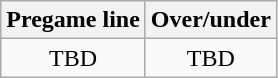<table class="wikitable">
<tr align="center">
<th style=>Pregame line</th>
<th style=>Over/under</th>
</tr>
<tr align="center">
<td>TBD</td>
<td>TBD</td>
</tr>
</table>
